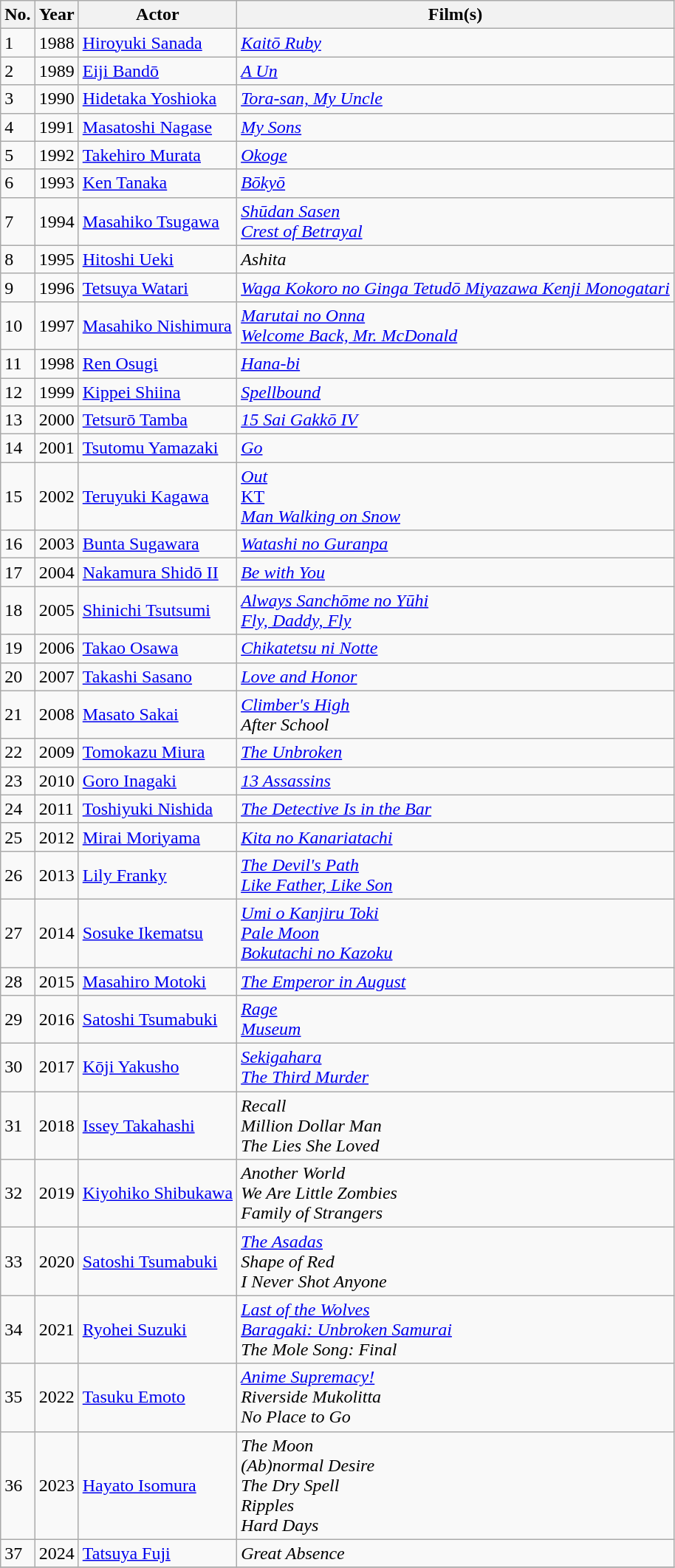<table class="wikitable">
<tr>
<th>No.</th>
<th>Year</th>
<th>Actor</th>
<th>Film(s)</th>
</tr>
<tr>
<td>1</td>
<td>1988</td>
<td><a href='#'>Hiroyuki Sanada</a></td>
<td><em><a href='#'>Kaitō Ruby</a></em></td>
</tr>
<tr>
<td>2</td>
<td>1989</td>
<td><a href='#'>Eiji Bandō</a></td>
<td><em><a href='#'>A Un</a></em></td>
</tr>
<tr>
<td>3</td>
<td>1990</td>
<td><a href='#'>Hidetaka Yoshioka</a></td>
<td><em><a href='#'>Tora-san, My Uncle</a></em></td>
</tr>
<tr>
<td>4</td>
<td>1991</td>
<td><a href='#'>Masatoshi Nagase</a></td>
<td><em><a href='#'>My Sons</a></em></td>
</tr>
<tr>
<td>5</td>
<td>1992</td>
<td><a href='#'>Takehiro Murata</a></td>
<td><em><a href='#'>Okoge</a></em></td>
</tr>
<tr>
<td>6</td>
<td>1993</td>
<td><a href='#'>Ken Tanaka</a></td>
<td><em><a href='#'>Bōkyō</a></em></td>
</tr>
<tr>
<td>7</td>
<td>1994</td>
<td><a href='#'>Masahiko Tsugawa</a></td>
<td><em><a href='#'>Shūdan Sasen</a></em><br><em><a href='#'>Crest of Betrayal</a></em></td>
</tr>
<tr>
<td>8</td>
<td>1995</td>
<td><a href='#'>Hitoshi Ueki</a></td>
<td><em>Ashita</em></td>
</tr>
<tr>
<td>9</td>
<td>1996</td>
<td><a href='#'>Tetsuya Watari</a></td>
<td><em><a href='#'>Waga Kokoro no Ginga Tetudō Miyazawa Kenji Monogatari</a></em></td>
</tr>
<tr>
<td>10</td>
<td>1997</td>
<td><a href='#'>Masahiko Nishimura</a></td>
<td><em><a href='#'>Marutai no Onna</a></em><br><em><a href='#'>Welcome Back, Mr. McDonald</a></em></td>
</tr>
<tr>
<td>11</td>
<td>1998</td>
<td><a href='#'>Ren Osugi</a></td>
<td><em><a href='#'>Hana-bi</a></em></td>
</tr>
<tr>
<td>12</td>
<td>1999</td>
<td><a href='#'>Kippei Shiina</a></td>
<td><em><a href='#'>Spellbound</a></em></td>
</tr>
<tr>
<td>13</td>
<td>2000</td>
<td><a href='#'>Tetsurō Tamba</a></td>
<td><em><a href='#'>15 Sai Gakkō IV</a></em></td>
</tr>
<tr>
<td>14</td>
<td>2001</td>
<td><a href='#'>Tsutomu Yamazaki</a></td>
<td><em><a href='#'>Go</a></em></td>
</tr>
<tr>
<td>15</td>
<td>2002</td>
<td><a href='#'>Teruyuki Kagawa</a></td>
<td><em><a href='#'>Out</a></em><br><a href='#'>KT</a><br><em><a href='#'>Man Walking on Snow</a></em></td>
</tr>
<tr>
<td>16</td>
<td>2003</td>
<td><a href='#'>Bunta Sugawara</a></td>
<td><em><a href='#'>Watashi no Guranpa</a></em></td>
</tr>
<tr>
<td>17</td>
<td>2004</td>
<td><a href='#'>Nakamura Shidō II</a></td>
<td><em><a href='#'>Be with You</a></em></td>
</tr>
<tr>
<td>18</td>
<td>2005</td>
<td><a href='#'>Shinichi Tsutsumi</a></td>
<td><em><a href='#'>Always Sanchōme no Yūhi</a></em><br><em><a href='#'>Fly, Daddy, Fly</a></em></td>
</tr>
<tr>
<td>19</td>
<td>2006</td>
<td><a href='#'>Takao Osawa</a></td>
<td><em><a href='#'>Chikatetsu ni Notte</a></em></td>
</tr>
<tr>
<td>20</td>
<td>2007</td>
<td><a href='#'>Takashi Sasano</a></td>
<td><em><a href='#'>Love and Honor</a></em></td>
</tr>
<tr>
<td>21</td>
<td>2008</td>
<td><a href='#'>Masato Sakai</a></td>
<td><em><a href='#'>Climber's High</a></em><br><em>After School</em></td>
</tr>
<tr>
<td>22</td>
<td>2009</td>
<td><a href='#'>Tomokazu Miura</a></td>
<td><em><a href='#'>The Unbroken</a></em></td>
</tr>
<tr>
<td>23</td>
<td>2010</td>
<td><a href='#'>Goro Inagaki</a></td>
<td><em><a href='#'>13 Assassins</a></em></td>
</tr>
<tr>
<td>24</td>
<td>2011</td>
<td><a href='#'>Toshiyuki Nishida</a></td>
<td><em><a href='#'>The Detective Is in the Bar</a></em></td>
</tr>
<tr>
<td>25</td>
<td>2012</td>
<td><a href='#'>Mirai Moriyama</a></td>
<td><em><a href='#'>Kita no Kanariatachi</a></em></td>
</tr>
<tr>
<td>26</td>
<td>2013</td>
<td><a href='#'>Lily Franky</a></td>
<td><em><a href='#'>The Devil's Path</a></em><br><em><a href='#'>Like Father, Like Son</a></em></td>
</tr>
<tr>
<td>27</td>
<td>2014</td>
<td><a href='#'>Sosuke Ikematsu</a></td>
<td><em><a href='#'>Umi o Kanjiru Toki</a></em><br><em><a href='#'>Pale Moon</a></em><br><em><a href='#'>Bokutachi no Kazoku</a></em></td>
</tr>
<tr>
<td>28</td>
<td>2015</td>
<td><a href='#'>Masahiro Motoki</a></td>
<td><em><a href='#'>The Emperor in August</a></em></td>
</tr>
<tr>
<td>29</td>
<td>2016</td>
<td><a href='#'>Satoshi Tsumabuki</a></td>
<td><em><a href='#'>Rage</a></em><br><em><a href='#'>Museum</a></em></td>
</tr>
<tr>
<td>30</td>
<td>2017</td>
<td><a href='#'>Kōji Yakusho</a></td>
<td><em><a href='#'>Sekigahara</a></em><br><em><a href='#'>The Third Murder</a></em></td>
</tr>
<tr>
<td>31</td>
<td>2018</td>
<td><a href='#'>Issey Takahashi</a></td>
<td><em>Recall</em><br><em>Million Dollar Man</em><br><em>The Lies She Loved</em></td>
</tr>
<tr>
<td>32</td>
<td>2019</td>
<td><a href='#'>Kiyohiko Shibukawa</a></td>
<td><em>Another World</em><br><em>We Are Little Zombies</em><br><em>Family of Strangers</em></td>
</tr>
<tr>
<td>33</td>
<td>2020</td>
<td><a href='#'>Satoshi Tsumabuki</a></td>
<td><em><a href='#'>The Asadas</a></em><br><em>Shape of Red</em><br><em>I Never Shot Anyone</em></td>
</tr>
<tr>
<td>34</td>
<td>2021</td>
<td><a href='#'>Ryohei Suzuki</a></td>
<td><em><a href='#'>Last of the Wolves</a></em><br><em><a href='#'>Baragaki: Unbroken Samurai</a></em><br><em>The Mole Song: Final</em></td>
</tr>
<tr>
<td>35</td>
<td>2022</td>
<td><a href='#'>Tasuku Emoto</a></td>
<td><em><a href='#'>Anime Supremacy!</a></em><br><em>Riverside Mukolitta</em><br><em>No Place to Go</em></td>
</tr>
<tr>
<td>36</td>
<td>2023</td>
<td><a href='#'>Hayato Isomura</a></td>
<td><em>The Moon</em><br><em>(Ab)normal Desire</em><br><em>The Dry Spell</em><br><em>Ripples</em><br><em>Hard Days</em></td>
</tr>
<tr>
<td>37</td>
<td>2024</td>
<td><a href='#'>Tatsuya Fuji</a></td>
<td><em>Great Absence</em></td>
</tr>
<tr>
</tr>
</table>
